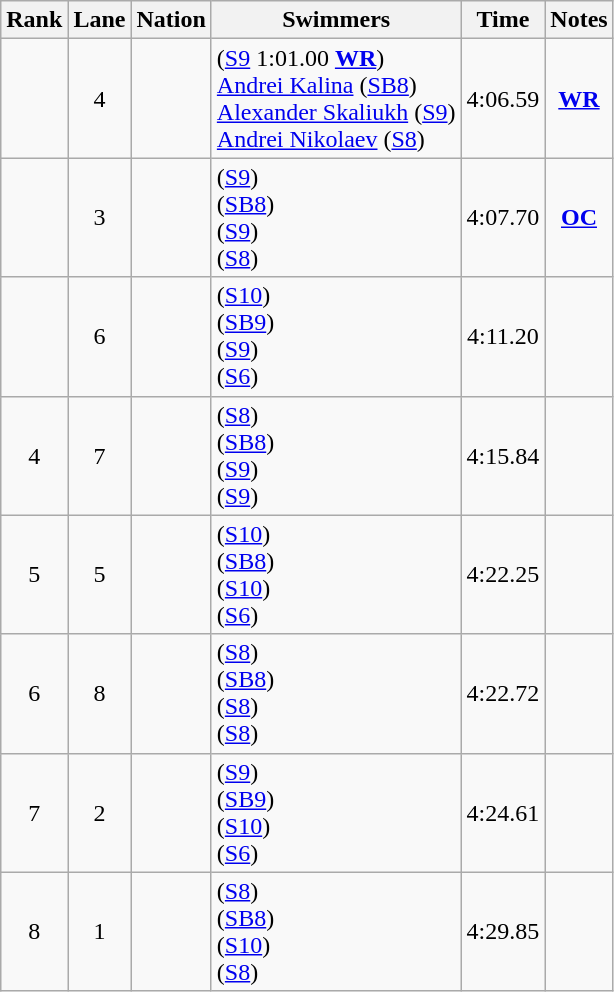<table class="wikitable sortable" style="text-align:center">
<tr>
<th>Rank</th>
<th>Lane</th>
<th>Nation</th>
<th>Swimmers</th>
<th>Time</th>
<th>Notes</th>
</tr>
<tr>
<td></td>
<td>4</td>
<td align=left></td>
<td align=left> (<a href='#'>S9</a> 1:01.00 <strong><a href='#'>WR</a></strong>)<br><a href='#'>Andrei Kalina</a> (<a href='#'>SB8</a>)<br><a href='#'>Alexander Skaliukh</a> (<a href='#'>S9</a>)<br><a href='#'>Andrei Nikolaev</a> (<a href='#'>S8</a>)</td>
<td>4:06.59</td>
<td><strong><a href='#'>WR</a></strong></td>
</tr>
<tr>
<td></td>
<td>3</td>
<td align=left></td>
<td align=left> (<a href='#'>S9</a>)<br> (<a href='#'>SB8</a>)<br> (<a href='#'>S9</a>) <br> (<a href='#'>S8</a>)</td>
<td>4:07.70</td>
<td><strong><a href='#'>OC</a></strong></td>
</tr>
<tr>
<td></td>
<td>6</td>
<td align=left></td>
<td align=left> (<a href='#'>S10</a>)<br> (<a href='#'>SB9</a>)<br> (<a href='#'>S9</a>)<br> (<a href='#'>S6</a>)</td>
<td>4:11.20</td>
<td></td>
</tr>
<tr>
<td>4</td>
<td>7</td>
<td align=left></td>
<td align=left> (<a href='#'>S8</a>)<br> (<a href='#'>SB8</a>) <br> (<a href='#'>S9</a>)<br> (<a href='#'>S9</a>)</td>
<td>4:15.84</td>
<td></td>
</tr>
<tr>
<td>5</td>
<td>5</td>
<td align=left></td>
<td align=left> (<a href='#'>S10</a>)<br> (<a href='#'>SB8</a>)<br> (<a href='#'>S10</a>)<br> (<a href='#'>S6</a>)</td>
<td>4:22.25</td>
<td></td>
</tr>
<tr>
<td>6</td>
<td>8</td>
<td align=left></td>
<td align=left> (<a href='#'>S8</a>)<br> (<a href='#'>SB8</a>)<br> (<a href='#'>S8</a>)<br> (<a href='#'>S8</a>)</td>
<td>4:22.72</td>
<td></td>
</tr>
<tr>
<td>7</td>
<td>2</td>
<td align=left></td>
<td align=left> (<a href='#'>S9</a>)<br> (<a href='#'>SB9</a>)<br> (<a href='#'>S10</a>)<br> (<a href='#'>S6</a>)</td>
<td>4:24.61</td>
<td></td>
</tr>
<tr>
<td>8</td>
<td>1</td>
<td align=left></td>
<td align=left> (<a href='#'>S8</a>)<br> (<a href='#'>SB8</a>)<br> (<a href='#'>S10</a>)<br> (<a href='#'>S8</a>)</td>
<td>4:29.85</td>
<td></td>
</tr>
</table>
